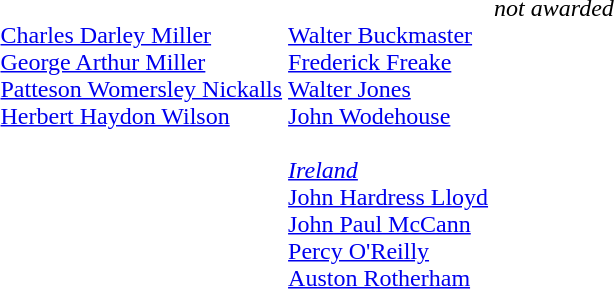<table>
<tr valign=top>
<td valign=top rowspan=2><br><a href='#'>Charles Darley Miller</a><br><a href='#'>George Arthur Miller</a><br><a href='#'>Patteson Womersley Nickalls</a><br><a href='#'>Herbert Haydon Wilson</a></td>
<td><br><a href='#'>Walter Buckmaster</a><br><a href='#'>Frederick Freake</a><br><a href='#'>Walter Jones</a><br><a href='#'>John Wodehouse</a><br><br><em><a href='#'>Ireland</a></em><br><a href='#'>John Hardress Lloyd</a><br><a href='#'>John Paul McCann</a><br><a href='#'>Percy O'Reilly</a><br><a href='#'>Auston Rotherham</a></td>
<td align=center><em>not awarded</em></td>
</tr>
</table>
